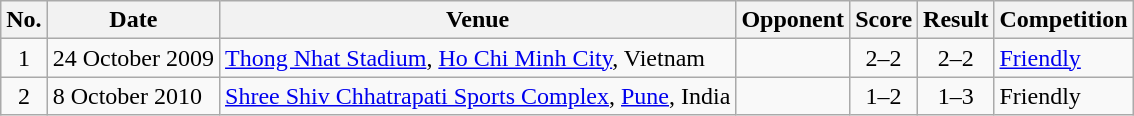<table class="wikitable sortable">
<tr>
<th scope="col">No.</th>
<th scope="col">Date</th>
<th scope="col">Venue</th>
<th scope="col">Opponent</th>
<th scope="col">Score</th>
<th scope="col">Result</th>
<th scope="col">Competition</th>
</tr>
<tr>
<td align="center">1</td>
<td>24 October 2009</td>
<td><a href='#'>Thong Nhat Stadium</a>, <a href='#'>Ho Chi Minh City</a>, Vietnam</td>
<td></td>
<td align=center>2–2</td>
<td align=center>2–2</td>
<td><a href='#'>Friendly</a></td>
</tr>
<tr>
<td align="center">2</td>
<td>8 October 2010</td>
<td><a href='#'>Shree Shiv Chhatrapati Sports Complex</a>, <a href='#'>Pune</a>, India</td>
<td></td>
<td align=center>1–2</td>
<td align=center>1–3</td>
<td>Friendly</td>
</tr>
</table>
